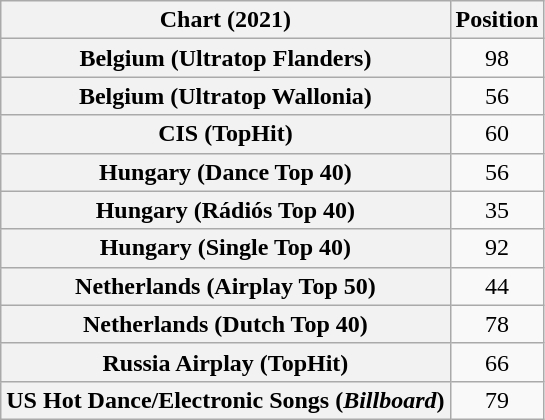<table class="wikitable sortable plainrowheaders" style="text-align:center">
<tr>
<th scope="col">Chart (2021)</th>
<th scope="col">Position</th>
</tr>
<tr>
<th scope="row">Belgium (Ultratop Flanders)</th>
<td>98</td>
</tr>
<tr>
<th scope="row">Belgium (Ultratop Wallonia)</th>
<td>56</td>
</tr>
<tr>
<th scope="row">CIS (TopHit)</th>
<td>60</td>
</tr>
<tr>
<th scope="row">Hungary (Dance Top 40)</th>
<td>56</td>
</tr>
<tr>
<th scope="row">Hungary (Rádiós Top 40)</th>
<td>35</td>
</tr>
<tr>
<th scope="row">Hungary (Single Top 40)</th>
<td>92</td>
</tr>
<tr>
<th scope="row">Netherlands (Airplay Top 50)</th>
<td>44</td>
</tr>
<tr>
<th scope="row">Netherlands (Dutch Top 40)</th>
<td>78</td>
</tr>
<tr>
<th scope="row">Russia Airplay (TopHit)</th>
<td>66</td>
</tr>
<tr>
<th scope="row">US Hot Dance/Electronic Songs (<em>Billboard</em>)</th>
<td>79</td>
</tr>
</table>
